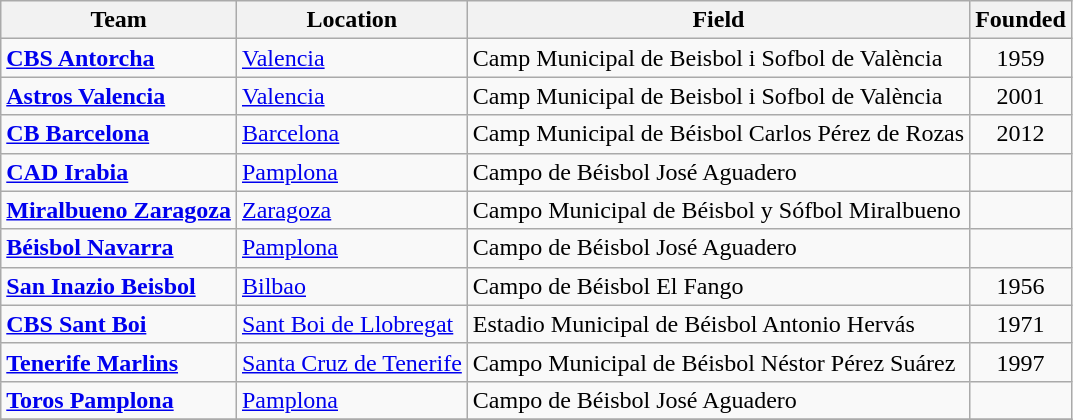<table class="wikitable">
<tr>
<th>Team</th>
<th>Location</th>
<th>Field</th>
<th>Founded</th>
</tr>
<tr>
<td><strong><a href='#'>CBS Antorcha</a></strong></td>
<td> <a href='#'>Valencia</a></td>
<td>Camp Municipal de Beisbol i Sofbol de València</td>
<td align=center>1959</td>
</tr>
<tr>
<td><strong><a href='#'>Astros Valencia</a></strong></td>
<td> <a href='#'>Valencia</a></td>
<td>Camp Municipal de Beisbol i Sofbol de València</td>
<td align=center>2001</td>
</tr>
<tr>
<td><strong><a href='#'>CB Barcelona</a></strong></td>
<td> <a href='#'>Barcelona</a></td>
<td>Camp Municipal de Béisbol Carlos Pérez de Rozas</td>
<td align=center>2012</td>
</tr>
<tr>
<td><strong><a href='#'>CAD Irabia</a></strong></td>
<td> <a href='#'>Pamplona</a></td>
<td>Campo de Béisbol José Aguadero</td>
<td align=center></td>
</tr>
<tr>
<td><strong><a href='#'>Miralbueno Zaragoza</a></strong></td>
<td> <a href='#'>Zaragoza</a></td>
<td>Campo Municipal de Béisbol y Sófbol Miralbueno</td>
<td align=center></td>
</tr>
<tr>
<td><strong><a href='#'>Béisbol Navarra</a></strong></td>
<td> <a href='#'>Pamplona</a></td>
<td>Campo de Béisbol José Aguadero</td>
<td align=center></td>
</tr>
<tr>
<td><strong><a href='#'>San Inazio Beisbol</a></strong></td>
<td> <a href='#'>Bilbao</a></td>
<td>Campo de Béisbol El Fango</td>
<td align=center>1956</td>
</tr>
<tr>
<td><strong><a href='#'>CBS Sant Boi</a></strong></td>
<td> <a href='#'>Sant Boi de Llobregat</a></td>
<td>Estadio Municipal de Béisbol Antonio Hervás</td>
<td align=center>1971</td>
</tr>
<tr>
<td><strong><a href='#'>Tenerife Marlins</a></strong></td>
<td> <a href='#'>Santa Cruz de Tenerife</a></td>
<td>Campo Municipal de Béisbol Néstor Pérez Suárez</td>
<td align=center>1997</td>
</tr>
<tr>
<td><strong><a href='#'>Toros Pamplona</a></strong></td>
<td> <a href='#'>Pamplona</a></td>
<td>Campo de Béisbol José Aguadero</td>
<td align=center></td>
</tr>
<tr>
</tr>
</table>
